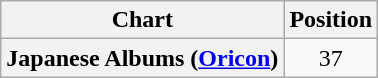<table class="wikitable plainrowheaders">
<tr>
<th scope="col">Chart</th>
<th scope="col">Position</th>
</tr>
<tr>
<th scope="row">Japanese Albums (<a href='#'>Oricon</a>)</th>
<td style="text-align:center;">37</td>
</tr>
</table>
